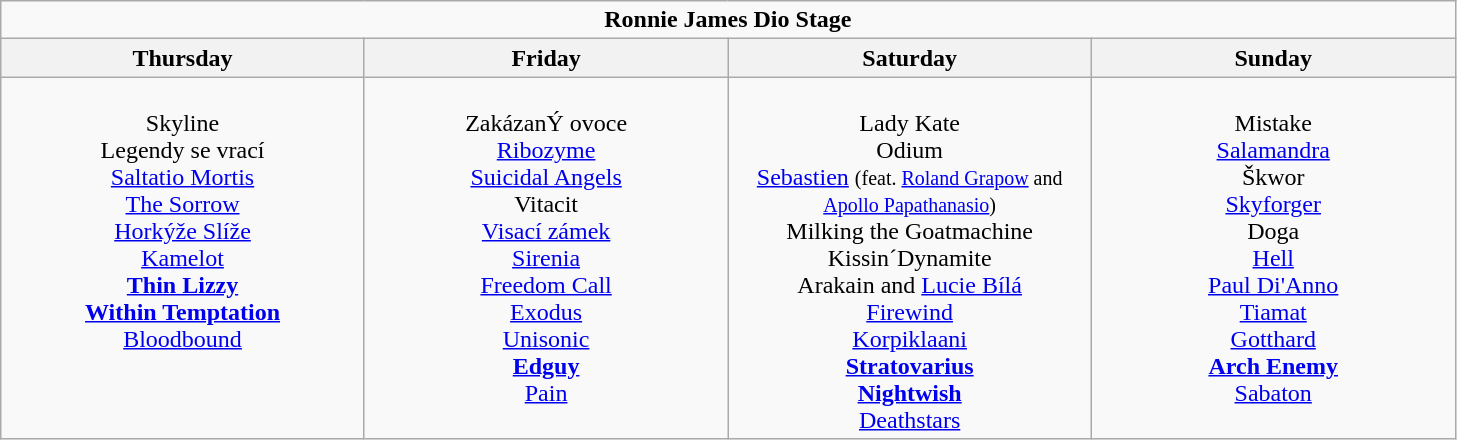<table class="wikitable">
<tr>
<td colspan="4" align="center"><strong>Ronnie James Dio Stage</strong></td>
</tr>
<tr>
<th>Thursday</th>
<th>Friday</th>
<th>Saturday</th>
<th>Sunday</th>
</tr>
<tr>
<td valign="top" align="center" width=235><br>Skyline<br>
Legendy se vrací<br>
<a href='#'>Saltatio Mortis</a><br>
<a href='#'>The Sorrow</a><br>
<a href='#'>Horkýže Slíže</a><br>
<a href='#'>Kamelot</a><br>
<strong><a href='#'>Thin Lizzy</a></strong><br>
<strong><a href='#'>Within Temptation</a><br></strong>
<a href='#'>Bloodbound</a><br></td>
<td valign="top" align="center" width=235><br>ZakázanÝ ovoce <br>
<a href='#'>Ribozyme</a><br>
<a href='#'>Suicidal Angels</a><br>
Vitacit <br>
<a href='#'>Visací zámek</a> <br>
<a href='#'>Sirenia</a><br>
<a href='#'>Freedom Call</a><br>
<a href='#'>Exodus</a><br>
<a href='#'>Unisonic</a><br>
<strong><a href='#'>Edguy</a><br></strong>
<a href='#'>Pain</a><br></td>
<td valign="top" align="center" width=235><br>Lady Kate<br>
Odium<br>
<a href='#'>Sebastien</a> <small>(feat. <a href='#'>Roland Grapow</a> and <a href='#'>Apollo Papathanasio</a>)</small><br>
Milking the Goatmachine<br>
Kissin´Dynamite<br>
Arakain and <a href='#'>Lucie Bílá</a><br>
<a href='#'>Firewind</a><br>
<a href='#'>Korpiklaani</a><br>
<strong><a href='#'>Stratovarius</a><br></strong>
<strong><a href='#'>Nightwish</a><br></strong>
<a href='#'>Deathstars</a><br></td>
<td valign="top" align="center" width=235><br>Mistake<br>
<a href='#'>Salamandra</a><br>
Škwor<br>
<a href='#'>Skyforger</a><br>
Doga<br>
<a href='#'>Hell</a><br>
<a href='#'>Paul Di'Anno</a><br>
<a href='#'>Tiamat</a><br>
<a href='#'>Gotthard</a><br>
<strong><a href='#'>Arch Enemy</a><br></strong>
<a href='#'>Sabaton</a><br></td>
</tr>
</table>
